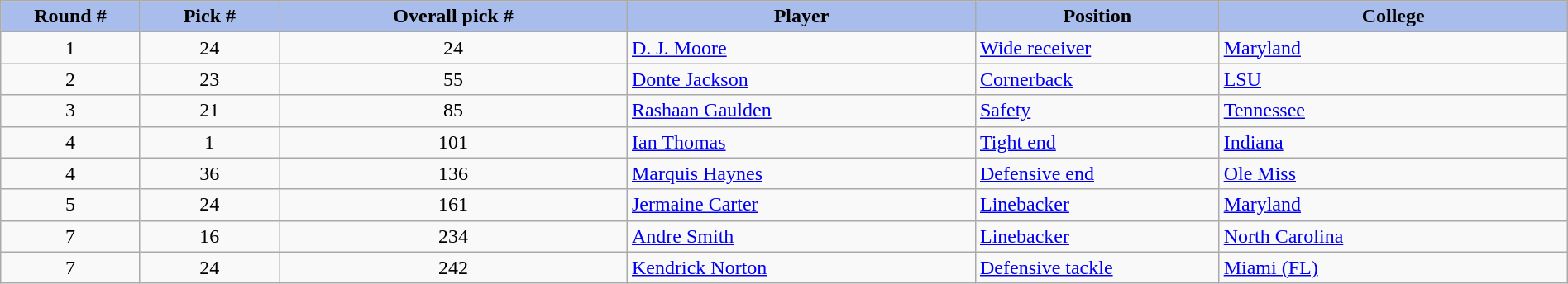<table class="wikitable" style="width: 100%">
<tr>
<th style="background:#A8BDEC;" width="8%">Round #</th>
<th style="background:#A8BDEC;" width="8%">Pick #</th>
<th style="background:#A8BDEC;" width="20%">Overall pick #</th>
<th style="background:#A8BDEC;" width="20%">Player</th>
<th style="background:#A8BDEC;" width="14%">Position</th>
<th style="background:#A8BDEC;" width="20%">College</th>
</tr>
<tr>
<td align="center">1</td>
<td align="center">24</td>
<td align="center">24</td>
<td><a href='#'>D. J. Moore</a></td>
<td><a href='#'>Wide receiver</a></td>
<td><a href='#'>Maryland</a></td>
</tr>
<tr>
<td align="center">2</td>
<td align="center">23</td>
<td align="center">55</td>
<td><a href='#'>Donte Jackson</a></td>
<td><a href='#'>Cornerback</a></td>
<td><a href='#'>LSU</a></td>
</tr>
<tr>
<td align="center">3</td>
<td align="center">21</td>
<td align="center">85</td>
<td><a href='#'>Rashaan Gaulden</a></td>
<td><a href='#'>Safety</a></td>
<td><a href='#'>Tennessee</a></td>
</tr>
<tr>
<td align="center">4</td>
<td align="center">1</td>
<td align="center">101</td>
<td><a href='#'>Ian Thomas</a></td>
<td><a href='#'>Tight end</a></td>
<td><a href='#'>Indiana</a></td>
</tr>
<tr>
<td align="center">4</td>
<td align="center">36</td>
<td align="center">136</td>
<td><a href='#'>Marquis Haynes</a></td>
<td><a href='#'>Defensive end</a></td>
<td><a href='#'>Ole Miss</a></td>
</tr>
<tr>
<td align="center">5</td>
<td align="center">24</td>
<td align="center">161</td>
<td><a href='#'>Jermaine Carter</a></td>
<td><a href='#'>Linebacker</a></td>
<td><a href='#'>Maryland</a></td>
</tr>
<tr>
<td align="center">7</td>
<td align="center">16</td>
<td align="center">234</td>
<td><a href='#'>Andre Smith</a></td>
<td><a href='#'>Linebacker</a></td>
<td><a href='#'>North Carolina</a></td>
</tr>
<tr>
<td align="center">7</td>
<td align="center">24</td>
<td align="center">242</td>
<td><a href='#'>Kendrick Norton</a></td>
<td><a href='#'>Defensive tackle</a></td>
<td><a href='#'>Miami (FL)</a></td>
</tr>
</table>
